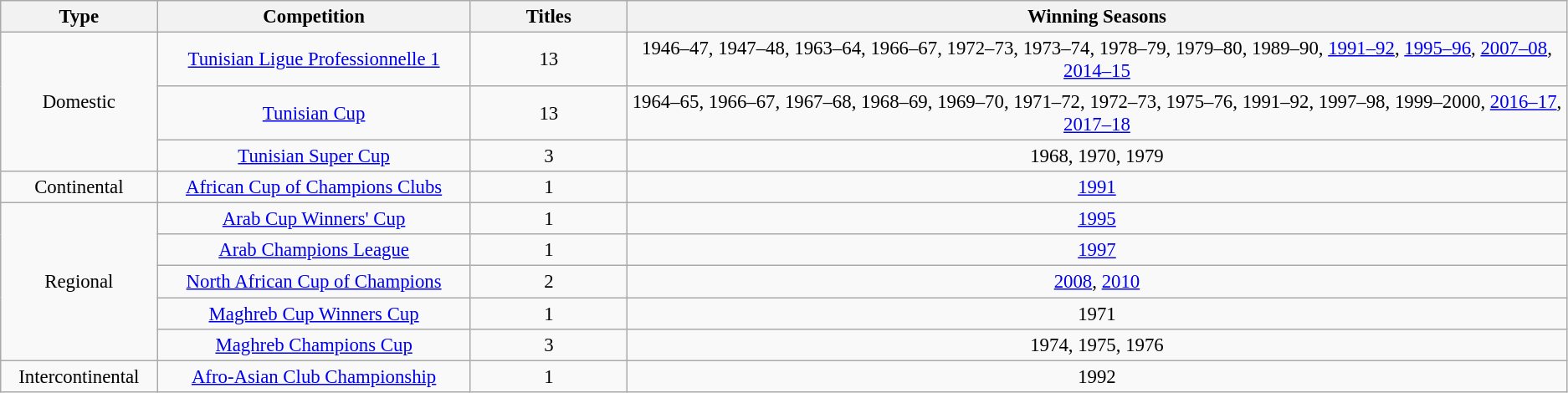<table class="wikitable plainrowheaders" style="font-size:95%; text-align:center;">
<tr>
<th width=10%>Type</th>
<th width=20%>Competition</th>
<th width=10%>Titles</th>
<th width=60%>Winning Seasons</th>
</tr>
<tr>
<td rowspan="3">Domestic</td>
<td><a href='#'>Tunisian Ligue Professionnelle 1</a></td>
<td>13</td>
<td>1946–47, 1947–48, 1963–64, 1966–67, 1972–73, 1973–74, 1978–79, 1979–80, 1989–90, <a href='#'>1991–92</a>, <a href='#'>1995–96</a>, <a href='#'>2007–08</a>, <a href='#'>2014–15</a></td>
</tr>
<tr>
<td><a href='#'>Tunisian Cup</a></td>
<td>13</td>
<td>1964–65, 1966–67, 1967–68, 1968–69, 1969–70, 1971–72, 1972–73, 1975–76, 1991–92, 1997–98, 1999–2000, <a href='#'>2016–17</a>, <a href='#'>2017–18</a></td>
</tr>
<tr>
<td><a href='#'>Tunisian Super Cup</a></td>
<td>3</td>
<td>1968, 1970, 1979</td>
</tr>
<tr>
<td rowspan="1">Continental</td>
<td><a href='#'>African Cup of Champions Clubs</a></td>
<td>1</td>
<td><a href='#'>1991</a></td>
</tr>
<tr>
<td rowspan="5">Regional</td>
<td><a href='#'>Arab Cup Winners' Cup</a></td>
<td>1</td>
<td><a href='#'>1995</a></td>
</tr>
<tr>
<td><a href='#'>Arab Champions League</a></td>
<td>1</td>
<td><a href='#'>1997</a></td>
</tr>
<tr>
<td><a href='#'>North African Cup of Champions</a></td>
<td>2</td>
<td><a href='#'>2008</a>, <a href='#'>2010</a></td>
</tr>
<tr>
<td><a href='#'>Maghreb Cup Winners Cup</a></td>
<td>1</td>
<td>1971</td>
</tr>
<tr>
<td><a href='#'>Maghreb Champions Cup</a></td>
<td>3</td>
<td>1974, 1975, 1976</td>
</tr>
<tr>
<td>Intercontinental</td>
<td><a href='#'>Afro-Asian Club Championship</a></td>
<td>1</td>
<td>1992</td>
</tr>
</table>
